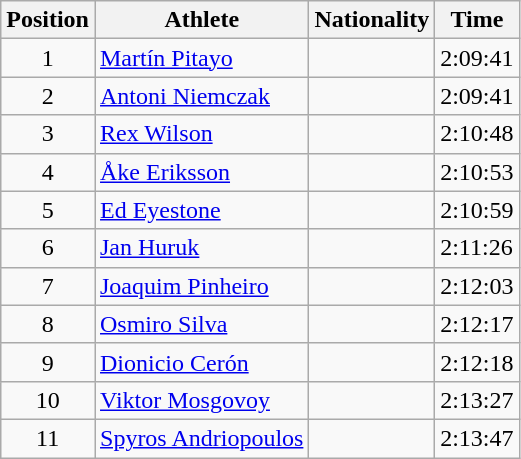<table class="wikitable sortable">
<tr>
<th>Position</th>
<th>Athlete</th>
<th>Nationality</th>
<th>Time</th>
</tr>
<tr>
<td style="text-align:center">1</td>
<td><a href='#'>Martín Pitayo</a></td>
<td></td>
<td>2:09:41</td>
</tr>
<tr>
<td style="text-align:center">2</td>
<td><a href='#'>Antoni Niemczak</a></td>
<td></td>
<td>2:09:41</td>
</tr>
<tr>
<td style="text-align:center">3</td>
<td><a href='#'>Rex Wilson</a></td>
<td></td>
<td>2:10:48</td>
</tr>
<tr>
<td style="text-align:center">4</td>
<td><a href='#'>Åke Eriksson</a></td>
<td></td>
<td>2:10:53</td>
</tr>
<tr>
<td style="text-align:center">5</td>
<td><a href='#'>Ed Eyestone</a></td>
<td></td>
<td>2:10:59</td>
</tr>
<tr>
<td style="text-align:center">6</td>
<td><a href='#'>Jan Huruk</a></td>
<td></td>
<td>2:11:26</td>
</tr>
<tr>
<td style="text-align:center">7</td>
<td><a href='#'>Joaquim Pinheiro</a></td>
<td></td>
<td>2:12:03</td>
</tr>
<tr>
<td style="text-align:center">8</td>
<td><a href='#'>Osmiro Silva</a></td>
<td></td>
<td>2:12:17</td>
</tr>
<tr>
<td style="text-align:center">9</td>
<td><a href='#'>Dionicio Cerón</a></td>
<td></td>
<td>2:12:18</td>
</tr>
<tr>
<td style="text-align:center">10</td>
<td><a href='#'>Viktor Mosgovoy</a></td>
<td></td>
<td>2:13:27</td>
</tr>
<tr>
<td style="text-align:center">11</td>
<td><a href='#'>Spyros Andriopoulos</a></td>
<td></td>
<td>2:13:47</td>
</tr>
</table>
